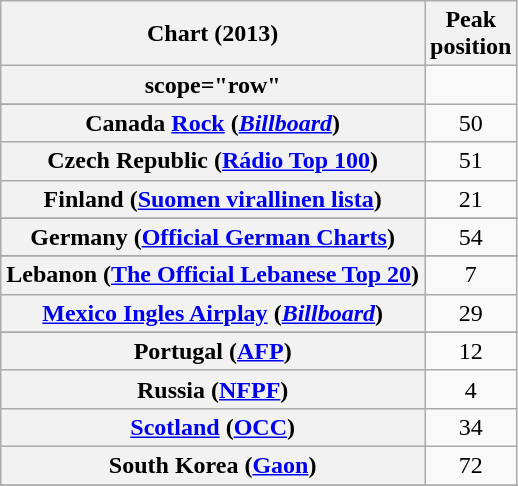<table class="wikitable sortable plainrowheaders" style="text-align:center">
<tr>
<th scope="col">Chart (2013)</th>
<th scope="col">Peak<br>position</th>
</tr>
<tr>
<th>scope="row" </th>
</tr>
<tr>
</tr>
<tr>
</tr>
<tr>
</tr>
<tr>
<th scope="row">Canada <a href='#'>Rock</a> (<em><a href='#'>Billboard</a></em>)</th>
<td>50</td>
</tr>
<tr>
<th scope="row">Czech Republic (<a href='#'>Rádio Top 100</a>)</th>
<td>51</td>
</tr>
<tr>
<th scope="row">Finland (<a href='#'>Suomen virallinen lista</a>)</th>
<td>21</td>
</tr>
<tr>
</tr>
<tr>
<th scope="row">Germany (<a href='#'>Official German Charts</a>)</th>
<td>54</td>
</tr>
<tr>
</tr>
<tr>
<th scope="row">Lebanon (<a href='#'>The Official Lebanese Top 20</a>)</th>
<td>7</td>
</tr>
<tr>
<th scope="row"><a href='#'>Mexico Ingles Airplay</a> (<em><a href='#'>Billboard</a></em>)</th>
<td>29</td>
</tr>
<tr>
</tr>
<tr>
<th scope="row">Portugal (<a href='#'>AFP</a>)</th>
<td>12</td>
</tr>
<tr>
<th scope="row">Russia (<a href='#'>NFPF</a>)</th>
<td>4</td>
</tr>
<tr>
<th scope="row"><a href='#'>Scotland</a> (<a href='#'>OCC</a>)</th>
<td>34</td>
</tr>
<tr>
<th scope="row">South Korea (<a href='#'>Gaon</a>)</th>
<td>72</td>
</tr>
<tr>
</tr>
<tr>
</tr>
<tr>
</tr>
<tr>
</tr>
<tr>
</tr>
<tr>
</tr>
<tr>
</tr>
</table>
